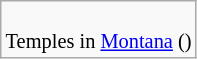<table class="wikitable floatright" style="font-size: 85%;">
<tr>
<td><br>Temples in <a href='#'>Montana</a> ()
</td>
</tr>
</table>
